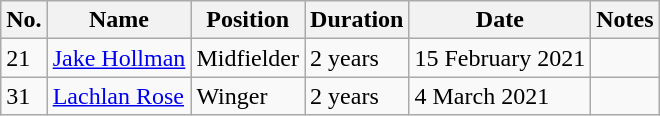<table class="wikitable">
<tr>
<th>No.</th>
<th>Name</th>
<th>Position</th>
<th>Duration</th>
<th>Date</th>
<th>Notes</th>
</tr>
<tr>
<td>21</td>
<td><a href='#'>Jake Hollman</a></td>
<td>Midfielder</td>
<td>2 years</td>
<td>15 February 2021</td>
<td></td>
</tr>
<tr>
<td>31</td>
<td><a href='#'>Lachlan Rose</a></td>
<td>Winger</td>
<td>2 years</td>
<td>4 March 2021</td>
<td></td>
</tr>
</table>
